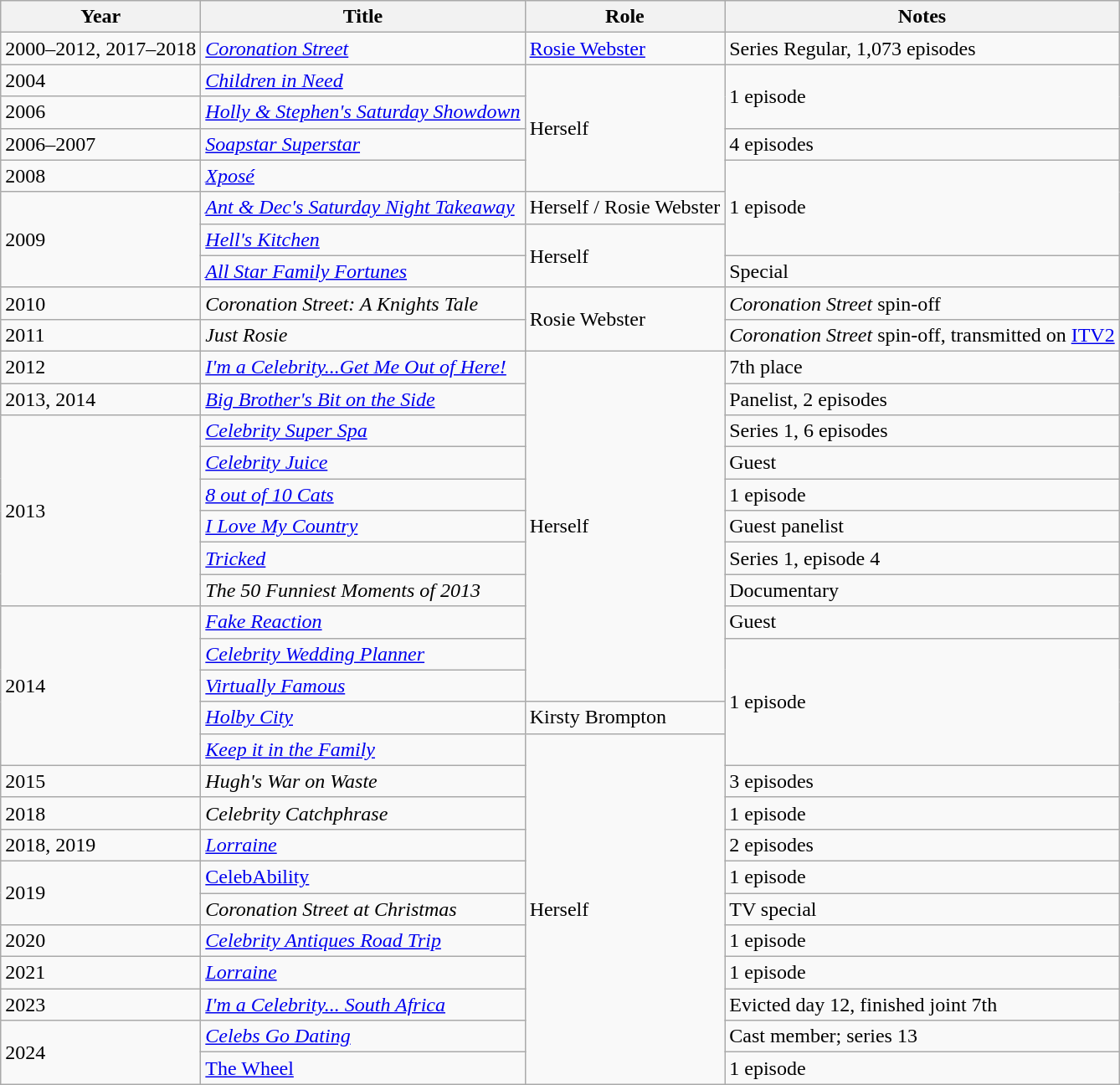<table class="wikitable sortable">
<tr>
<th>Year</th>
<th>Title</th>
<th>Role</th>
<th class="unsortable">Notes</th>
</tr>
<tr>
<td>2000–2012, 2017–2018</td>
<td><em><a href='#'>Coronation Street</a></em></td>
<td><a href='#'>Rosie Webster</a></td>
<td>Series Regular, 1,073 episodes</td>
</tr>
<tr>
<td>2004</td>
<td><em><a href='#'>Children in Need</a></em></td>
<td rowspan="4">Herself</td>
<td rowspan="2">1 episode</td>
</tr>
<tr>
<td>2006</td>
<td><em><a href='#'>Holly & Stephen's Saturday Showdown</a></em></td>
</tr>
<tr>
<td>2006–2007</td>
<td><em><a href='#'>Soapstar Superstar</a></em></td>
<td>4 episodes</td>
</tr>
<tr>
<td>2008</td>
<td><em><a href='#'>Xposé</a></em></td>
<td rowspan="3">1 episode</td>
</tr>
<tr>
<td rowspan="3">2009</td>
<td><em><a href='#'>Ant & Dec's Saturday Night Takeaway</a></em></td>
<td>Herself / Rosie Webster</td>
</tr>
<tr>
<td><em><a href='#'>Hell's Kitchen</a></em></td>
<td rowspan="2">Herself</td>
</tr>
<tr>
<td><em><a href='#'>All Star Family Fortunes</a></em></td>
<td>Special</td>
</tr>
<tr>
<td>2010</td>
<td><em>Coronation Street: A Knights Tale</em></td>
<td rowspan="2">Rosie Webster</td>
<td><em>Coronation Street</em> spin-off</td>
</tr>
<tr>
<td>2011</td>
<td><em>Just Rosie</em></td>
<td><em>Coronation Street</em> spin-off, transmitted on <a href='#'>ITV2</a></td>
</tr>
<tr>
<td>2012</td>
<td><em><a href='#'>I'm a Celebrity...Get Me Out of Here!</a></em></td>
<td rowspan="11">Herself</td>
<td>7th place</td>
</tr>
<tr>
<td>2013, 2014</td>
<td><em><a href='#'>Big Brother's Bit on the Side</a></em></td>
<td>Panelist, 2 episodes</td>
</tr>
<tr>
<td rowspan="6">2013</td>
<td><em><a href='#'>Celebrity Super Spa</a></em></td>
<td>Series 1, 6 episodes</td>
</tr>
<tr>
<td><em><a href='#'>Celebrity Juice</a></em></td>
<td>Guest</td>
</tr>
<tr>
<td><em><a href='#'>8 out of 10 Cats</a></em></td>
<td>1 episode</td>
</tr>
<tr>
<td><em><a href='#'>I Love My Country</a></em></td>
<td>Guest panelist</td>
</tr>
<tr>
<td><em><a href='#'>Tricked</a></em></td>
<td>Series 1, episode 4</td>
</tr>
<tr>
<td><em>The 50 Funniest Moments of 2013</em></td>
<td>Documentary</td>
</tr>
<tr>
<td rowspan="5">2014</td>
<td><em><a href='#'>Fake Reaction</a></em></td>
<td>Guest</td>
</tr>
<tr>
<td><em><a href='#'>Celebrity Wedding Planner</a></em></td>
<td rowspan="4">1 episode</td>
</tr>
<tr>
<td><em><a href='#'>Virtually Famous</a></em></td>
</tr>
<tr>
<td><em><a href='#'>Holby City</a></em></td>
<td>Kirsty Brompton</td>
</tr>
<tr>
<td><em><a href='#'>Keep it in the Family</a></em></td>
<td rowspan="11">Herself</td>
</tr>
<tr>
<td>2015</td>
<td><em>Hugh's War on Waste</em></td>
<td>3 episodes</td>
</tr>
<tr>
<td>2018</td>
<td><em>Celebrity Catchphrase</em></td>
<td>1 episode</td>
</tr>
<tr>
<td>2018, 2019</td>
<td><a href='#'><em>Lorraine</em></a></td>
<td>2 episodes</td>
</tr>
<tr>
<td rowspan="2">2019</td>
<td><a href='#'>CelebAbility</a></td>
<td>1 episode</td>
</tr>
<tr>
<td><em>Coronation Street at Christmas</em></td>
<td>TV special</td>
</tr>
<tr>
<td>2020</td>
<td><em><a href='#'>Celebrity Antiques Road Trip</a></em></td>
<td>1 episode</td>
</tr>
<tr>
<td>2021</td>
<td><em><a href='#'>Lorraine</a></em></td>
<td>1 episode</td>
</tr>
<tr>
<td>2023</td>
<td><em><a href='#'>I'm a Celebrity... South Africa</a></em></td>
<td>Evicted day 12, finished joint 7th </td>
</tr>
<tr>
<td rowspan="2">2024</td>
<td><em><a href='#'>Celebs Go Dating</a></em></td>
<td>Cast member; series 13 </td>
</tr>
<tr>
<td><a href='#'>The Wheel</a></td>
<td>1 episode</td>
</tr>
</table>
